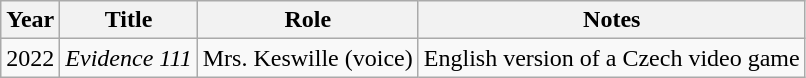<table class="wikitable">
<tr>
<th>Year</th>
<th>Title</th>
<th>Role</th>
<th>Notes</th>
</tr>
<tr>
<td>2022</td>
<td><em>Evidence 111</em></td>
<td>Mrs. Keswille (voice)</td>
<td>English version of a Czech video game</td>
</tr>
</table>
